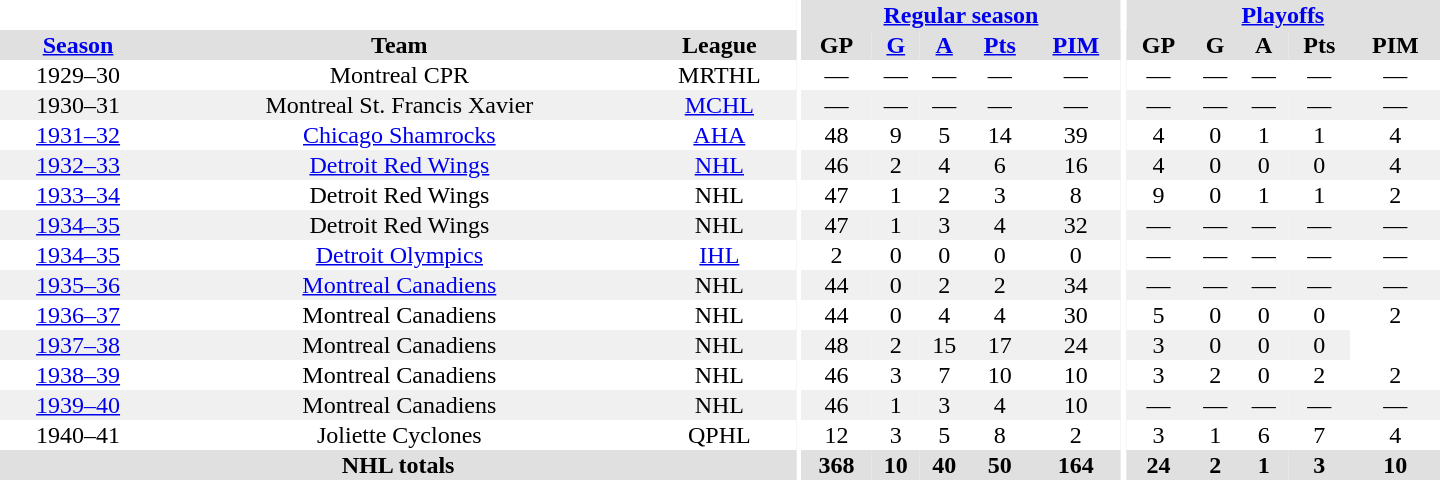<table border="0" cellpadding="1" cellspacing="0" style="text-align:center; width:60em">
<tr bgcolor="#e0e0e0">
<th colspan="3" bgcolor="#ffffff"></th>
<th rowspan="100" bgcolor="#ffffff"></th>
<th colspan="5"><a href='#'>Regular season</a></th>
<th rowspan="100" bgcolor="#ffffff"></th>
<th colspan="5"><a href='#'>Playoffs</a></th>
</tr>
<tr bgcolor="#e0e0e0">
<th><a href='#'>Season</a></th>
<th>Team</th>
<th>League</th>
<th>GP</th>
<th><a href='#'>G</a></th>
<th><a href='#'>A</a></th>
<th><a href='#'>Pts</a></th>
<th><a href='#'>PIM</a></th>
<th>GP</th>
<th>G</th>
<th>A</th>
<th>Pts</th>
<th>PIM</th>
</tr>
<tr>
<td>1929–30</td>
<td>Montreal CPR</td>
<td>MRTHL</td>
<td>—</td>
<td>—</td>
<td>—</td>
<td>—</td>
<td>—</td>
<td>—</td>
<td>—</td>
<td>—</td>
<td>—</td>
<td>—</td>
</tr>
<tr bgcolor="#f0f0f0">
<td>1930–31</td>
<td>Montreal St. Francis Xavier</td>
<td><a href='#'>MCHL</a></td>
<td>—</td>
<td>—</td>
<td>—</td>
<td>—</td>
<td>—</td>
<td>—</td>
<td>—</td>
<td>—</td>
<td>—</td>
<td>—</td>
</tr>
<tr>
<td><a href='#'>1931–32</a></td>
<td><a href='#'>Chicago Shamrocks</a></td>
<td><a href='#'>AHA</a></td>
<td>48</td>
<td>9</td>
<td>5</td>
<td>14</td>
<td>39</td>
<td>4</td>
<td>0</td>
<td>1</td>
<td>1</td>
<td>4</td>
</tr>
<tr bgcolor="#f0f0f0">
<td><a href='#'>1932–33</a></td>
<td><a href='#'>Detroit Red Wings</a></td>
<td><a href='#'>NHL</a></td>
<td>46</td>
<td>2</td>
<td>4</td>
<td>6</td>
<td>16</td>
<td>4</td>
<td>0</td>
<td>0</td>
<td>0</td>
<td>4</td>
</tr>
<tr>
<td><a href='#'>1933–34</a></td>
<td>Detroit Red Wings</td>
<td>NHL</td>
<td>47</td>
<td>1</td>
<td>2</td>
<td>3</td>
<td>8</td>
<td>9</td>
<td>0</td>
<td>1</td>
<td>1</td>
<td>2</td>
</tr>
<tr bgcolor="#f0f0f0">
<td><a href='#'>1934–35</a></td>
<td>Detroit Red Wings</td>
<td>NHL</td>
<td>47</td>
<td>1</td>
<td>3</td>
<td>4</td>
<td>32</td>
<td>—</td>
<td>—</td>
<td>—</td>
<td>—</td>
<td>—</td>
</tr>
<tr>
<td><a href='#'>1934–35</a></td>
<td><a href='#'>Detroit Olympics</a></td>
<td><a href='#'>IHL</a></td>
<td>2</td>
<td>0</td>
<td>0</td>
<td>0</td>
<td>0</td>
<td>—</td>
<td>—</td>
<td>—</td>
<td>—</td>
<td>—</td>
</tr>
<tr bgcolor="#f0f0f0">
<td><a href='#'>1935–36</a></td>
<td><a href='#'>Montreal Canadiens</a></td>
<td>NHL</td>
<td>44</td>
<td>0</td>
<td>2</td>
<td>2</td>
<td>34</td>
<td>—</td>
<td>—</td>
<td>—</td>
<td>—</td>
<td>—</td>
</tr>
<tr>
<td><a href='#'>1936–37</a></td>
<td>Montreal Canadiens</td>
<td>NHL</td>
<td>44</td>
<td>0</td>
<td>4</td>
<td>4</td>
<td>30</td>
<td>5</td>
<td>0</td>
<td>0</td>
<td>0</td>
<td>2</td>
</tr>
<tr bgcolor="#f0f0f0">
<td><a href='#'>1937–38</a></td>
<td>Montreal Canadiens</td>
<td>NHL</td>
<td>48</td>
<td>2</td>
<td>15</td>
<td>17</td>
<td>24</td>
<td>3</td>
<td>0</td>
<td 0>0</td>
<td>0</td>
</tr>
<tr>
<td><a href='#'>1938–39</a></td>
<td>Montreal Canadiens</td>
<td>NHL</td>
<td>46</td>
<td>3</td>
<td>7</td>
<td>10</td>
<td>10</td>
<td>3</td>
<td>2</td>
<td>0</td>
<td>2</td>
<td>2</td>
</tr>
<tr bgcolor="#f0f0f0">
<td><a href='#'>1939–40</a></td>
<td>Montreal Canadiens</td>
<td>NHL</td>
<td>46</td>
<td>1</td>
<td>3</td>
<td>4</td>
<td>10</td>
<td>—</td>
<td>—</td>
<td>—</td>
<td>—</td>
<td>—</td>
</tr>
<tr>
<td>1940–41</td>
<td>Joliette Cyclones</td>
<td>QPHL</td>
<td>12</td>
<td>3</td>
<td>5</td>
<td>8</td>
<td>2</td>
<td>3</td>
<td>1</td>
<td>6</td>
<td>7</td>
<td>4</td>
</tr>
<tr bgcolor="#e0e0e0">
<th colspan="3">NHL totals</th>
<th>368</th>
<th>10</th>
<th>40</th>
<th>50</th>
<th>164</th>
<th>24</th>
<th>2</th>
<th>1</th>
<th>3</th>
<th>10</th>
</tr>
</table>
